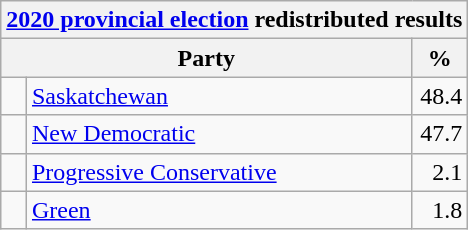<table class="wikitable">
<tr>
<th colspan="4"><a href='#'>2020 provincial election</a> redistributed results</th>
</tr>
<tr>
<th bgcolor="#DDDDFF" width="130px" colspan="2">Party</th>
<th bgcolor="#DDDDFF" width="30px">%</th>
</tr>
<tr>
<td> </td>
<td><a href='#'>Saskatchewan</a></td>
<td align=right>48.4</td>
</tr>
<tr>
<td> </td>
<td><a href='#'>New Democratic</a></td>
<td align=right>47.7</td>
</tr>
<tr>
<td> </td>
<td><a href='#'>Progressive Conservative</a></td>
<td align=right>2.1</td>
</tr>
<tr>
<td> </td>
<td><a href='#'>Green</a></td>
<td align=right>1.8</td>
</tr>
</table>
